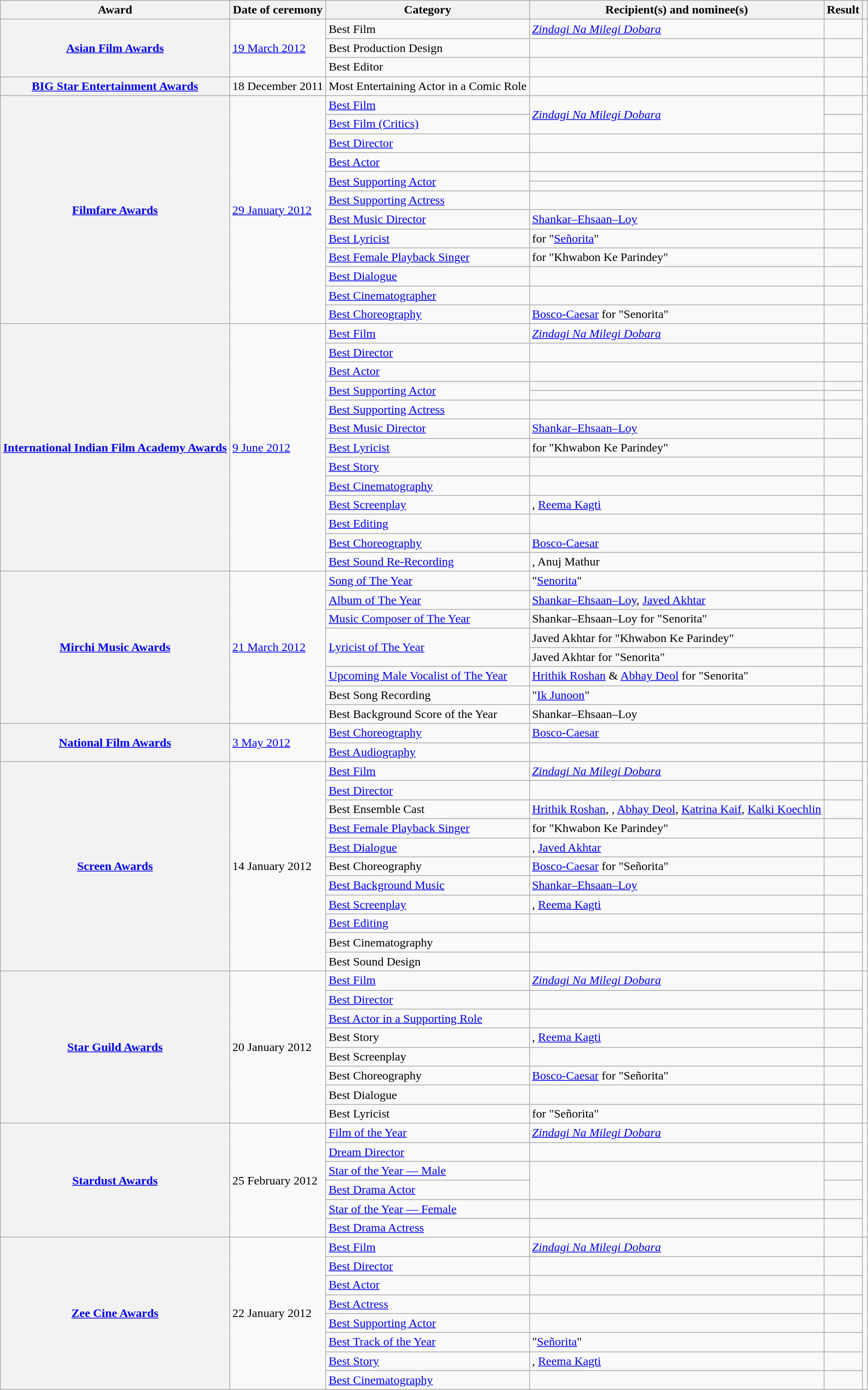<table class="wikitable plainrowheaders sortable">
<tr>
<th scope="col">Award</th>
<th scope="col">Date of ceremony</th>
<th scope="col">Category</th>
<th scope="col">Recipient(s) and nominee(s)</th>
<th scope="col">Result</th>
<th scope="col" class="unsortable"></th>
</tr>
<tr>
<th scope="row" rowspan="3"><a href='#'>Asian Film Awards</a></th>
<td rowspan="3"><a href='#'>19 March 2012</a></td>
<td>Best Film</td>
<td><em><a href='#'>Zindagi Na Milegi Dobara</a></em></td>
<td></td>
<td style="text-align:center;" rowspan="3"><br></td>
</tr>
<tr>
<td>Best Production Design</td>
<td></td>
<td></td>
</tr>
<tr>
<td>Best Editor</td>
<td></td>
<td></td>
</tr>
<tr>
<th scope="row"><a href='#'>BIG Star Entertainment Awards</a></th>
<td>18 December 2011</td>
<td>Most Entertaining Actor in a Comic Role</td>
<td></td>
<td></td>
<td style="text-align:center;"></td>
</tr>
<tr>
<th scope="row" rowspan="13"><a href='#'>Filmfare Awards</a></th>
<td rowspan="13"><a href='#'>29 January 2012</a></td>
<td><a href='#'>Best Film</a></td>
<td rowspan="2"><em><a href='#'>Zindagi Na Milegi Dobara</a></em></td>
<td></td>
<td rowspan="13" style="text-align:center;"><br><br></td>
</tr>
<tr>
<td><a href='#'>Best Film (Critics)</a></td>
<td></td>
</tr>
<tr>
<td><a href='#'>Best Director</a></td>
<td></td>
<td></td>
</tr>
<tr>
<td><a href='#'>Best Actor</a></td>
<td></td>
<td></td>
</tr>
<tr>
<td rowspan="2"><a href='#'>Best Supporting Actor</a></td>
<td></td>
<td></td>
</tr>
<tr>
<td></td>
<td></td>
</tr>
<tr>
<td><a href='#'>Best Supporting Actress</a></td>
<td></td>
<td></td>
</tr>
<tr>
<td><a href='#'>Best Music Director</a></td>
<td><a href='#'>Shankar–Ehsaan–Loy</a></td>
<td></td>
</tr>
<tr>
<td><a href='#'>Best Lyricist</a></td>
<td> for "<a href='#'>Señorita</a>"</td>
<td></td>
</tr>
<tr>
<td><a href='#'>Best Female Playback Singer</a></td>
<td> for "Khwabon Ke Parindey"</td>
<td></td>
</tr>
<tr>
<td><a href='#'>Best Dialogue</a></td>
<td></td>
<td></td>
</tr>
<tr>
<td><a href='#'>Best Cinematographer</a></td>
<td></td>
<td></td>
</tr>
<tr>
<td><a href='#'>Best Choreography</a></td>
<td><a href='#'>Bosco-Caesar</a> for "Senorita"</td>
<td></td>
</tr>
<tr>
<th scope="row" rowspan="14"><a href='#'>International Indian Film Academy Awards</a></th>
<td rowspan="14"><a href='#'>9 June 2012</a></td>
<td><a href='#'>Best Film</a></td>
<td><em><a href='#'>Zindagi Na Milegi Dobara</a></em></td>
<td></td>
<td style="text-align:center;" rowspan="14"><br><br><br><br></td>
</tr>
<tr>
<td><a href='#'>Best Director</a></td>
<td></td>
<td></td>
</tr>
<tr>
<td><a href='#'>Best Actor</a></td>
<td></td>
<td></td>
</tr>
<tr>
<td rowspan="2"><a href='#'>Best Supporting Actor</a></td>
<td></td>
<td></td>
</tr>
<tr>
<td></td>
<td></td>
</tr>
<tr>
<td><a href='#'>Best Supporting Actress</a></td>
<td></td>
<td></td>
</tr>
<tr>
<td><a href='#'>Best Music Director</a></td>
<td><a href='#'>Shankar–Ehsaan–Loy</a></td>
<td></td>
</tr>
<tr>
<td><a href='#'>Best Lyricist</a></td>
<td> for "Khwabon Ke Parindey"</td>
<td></td>
</tr>
<tr>
<td><a href='#'>Best Story</a></td>
<td></td>
<td></td>
</tr>
<tr>
<td><a href='#'>Best Cinematography</a></td>
<td></td>
<td></td>
</tr>
<tr>
<td><a href='#'>Best Screenplay</a></td>
<td>, <a href='#'>Reema Kagti</a></td>
<td></td>
</tr>
<tr>
<td><a href='#'>Best Editing</a></td>
<td></td>
<td></td>
</tr>
<tr>
<td><a href='#'>Best Choreography</a></td>
<td><a href='#'>Bosco-Caesar</a></td>
<td></td>
</tr>
<tr>
<td><a href='#'>Best Sound Re-Recording</a></td>
<td>, Anuj Mathur</td>
<td></td>
</tr>
<tr>
<th scope="row" rowspan="8"><a href='#'>Mirchi Music Awards</a></th>
<td rowspan="8"><a href='#'>21 March 2012</a></td>
<td><a href='#'>Song of The Year</a></td>
<td>"<a href='#'>Senorita</a>"</td>
<td></td>
<td style="text-align:center;" rowspan="8"><br><br></td>
</tr>
<tr>
<td><a href='#'>Album of The Year</a></td>
<td><a href='#'>Shankar–Ehsaan–Loy</a>, <a href='#'>Javed Akhtar</a></td>
<td></td>
</tr>
<tr>
<td><a href='#'>Music Composer of The Year</a></td>
<td>Shankar–Ehsaan–Loy for "Senorita"</td>
<td></td>
</tr>
<tr>
<td rowspan="2"><a href='#'>Lyricist of The Year</a></td>
<td>Javed Akhtar for "Khwabon Ke Parindey"</td>
<td></td>
</tr>
<tr>
<td>Javed Akhtar for "Senorita"</td>
<td></td>
</tr>
<tr>
<td><a href='#'>Upcoming Male Vocalist of The Year</a></td>
<td><a href='#'>Hrithik Roshan</a> & <a href='#'>Abhay Deol</a> for "Senorita"</td>
<td></td>
</tr>
<tr>
<td>Best Song Recording</td>
<td>"<a href='#'>Ik Junoon</a>"</td>
<td></td>
</tr>
<tr>
<td>Best Background Score of the Year</td>
<td>Shankar–Ehsaan–Loy</td>
<td></td>
</tr>
<tr>
<th scope="row" rowspan="2"><a href='#'>National Film Awards</a></th>
<td rowspan="2"><a href='#'>3 May 2012</a></td>
<td><a href='#'>Best Choreography</a></td>
<td><a href='#'>Bosco-Caesar</a></td>
<td></td>
<td style="text-align:center;" rowspan="2"><br></td>
</tr>
<tr>
<td><a href='#'>Best Audiography</a></td>
<td></td>
<td></td>
</tr>
<tr>
<th scope="row" rowspan="11"><a href='#'>Screen Awards</a></th>
<td rowspan="11">14 January 2012</td>
<td><a href='#'>Best Film</a></td>
<td><em><a href='#'>Zindagi Na Milegi Dobara</a></em></td>
<td></td>
<td style="text-align:center;" rowspan="11"><br></td>
</tr>
<tr>
<td><a href='#'>Best Director</a></td>
<td></td>
<td></td>
</tr>
<tr>
<td>Best Ensemble Cast</td>
<td><a href='#'>Hrithik Roshan</a>, , <a href='#'>Abhay Deol</a>, <a href='#'>Katrina Kaif</a>, <a href='#'>Kalki Koechlin</a></td>
<td></td>
</tr>
<tr>
<td><a href='#'>Best Female Playback Singer</a></td>
<td> for "Khwabon Ke Parindey"</td>
<td></td>
</tr>
<tr>
<td><a href='#'>Best Dialogue</a></td>
<td>, <a href='#'>Javed Akhtar</a></td>
<td></td>
</tr>
<tr>
<td>Best Choreography</td>
<td><a href='#'>Bosco-Caesar</a> for "Señorita"</td>
<td></td>
</tr>
<tr>
<td><a href='#'>Best Background Music</a></td>
<td><a href='#'>Shankar–Ehsaan–Loy</a></td>
<td></td>
</tr>
<tr>
<td><a href='#'>Best Screenplay</a></td>
<td>, <a href='#'>Reema Kagti</a></td>
<td></td>
</tr>
<tr>
<td><a href='#'>Best Editing</a></td>
<td></td>
<td></td>
</tr>
<tr>
<td>Best Cinematography</td>
<td></td>
<td></td>
</tr>
<tr>
<td>Best Sound Design</td>
<td></td>
<td></td>
</tr>
<tr>
<th scope="row" rowspan="8"><a href='#'>Star Guild Awards</a></th>
<td rowspan="8">20 January 2012</td>
<td><a href='#'>Best Film</a></td>
<td><em><a href='#'>Zindagi Na Milegi Dobara</a></em></td>
<td></td>
<td style="text-align:center;" rowspan="8"><br><br></td>
</tr>
<tr>
<td><a href='#'>Best Director</a></td>
<td></td>
<td></td>
</tr>
<tr>
<td><a href='#'>Best Actor in a Supporting Role</a></td>
<td></td>
<td></td>
</tr>
<tr>
<td>Best Story</td>
<td>, <a href='#'>Reema Kagti</a></td>
<td></td>
</tr>
<tr>
<td>Best Screenplay</td>
<td></td>
<td></td>
</tr>
<tr>
<td>Best Choreography</td>
<td><a href='#'>Bosco-Caesar</a> for "Señorita"</td>
<td></td>
</tr>
<tr>
<td>Best Dialogue</td>
<td></td>
<td></td>
</tr>
<tr>
<td>Best Lyricist</td>
<td> for "Señorita"</td>
<td></td>
</tr>
<tr>
<th scope="row" rowspan="6"><a href='#'>Stardust Awards</a></th>
<td rowspan="6">25 February 2012</td>
<td><a href='#'>Film of the Year</a></td>
<td><em><a href='#'>Zindagi Na Milegi Dobara</a></em></td>
<td></td>
<td style="text-align:center;" rowspan="6"><br><br></td>
</tr>
<tr>
<td><a href='#'>Dream Director</a></td>
<td></td>
<td></td>
</tr>
<tr>
<td><a href='#'>Star of the Year — Male</a></td>
<td rowspan="2"></td>
<td></td>
</tr>
<tr>
<td><a href='#'>Best Drama Actor</a></td>
<td></td>
</tr>
<tr>
<td><a href='#'>Star of the Year — Female</a></td>
<td> </td>
<td></td>
</tr>
<tr>
<td><a href='#'>Best Drama Actress</a></td>
<td></td>
<td></td>
</tr>
<tr>
<th scope="row" rowspan="8"><a href='#'>Zee Cine Awards</a></th>
<td rowspan="8">22 January 2012</td>
<td><a href='#'>Best Film</a></td>
<td><em><a href='#'>Zindagi Na Milegi Dobara</a></em></td>
<td></td>
<td style="text-align:center;" rowspan="8"><br><br></td>
</tr>
<tr>
<td><a href='#'>Best Director</a></td>
<td></td>
<td></td>
</tr>
<tr>
<td><a href='#'>Best Actor</a></td>
<td></td>
<td></td>
</tr>
<tr>
<td><a href='#'>Best Actress</a></td>
<td></td>
<td></td>
</tr>
<tr>
<td><a href='#'>Best Supporting Actor</a></td>
<td></td>
<td></td>
</tr>
<tr>
<td><a href='#'>Best Track of the Year</a></td>
<td>"<a href='#'>Señorita</a>"</td>
<td></td>
</tr>
<tr>
<td><a href='#'>Best Story</a></td>
<td>, <a href='#'>Reema Kagti</a></td>
<td></td>
</tr>
<tr>
<td><a href='#'>Best Cinematography</a></td>
<td></td>
<td></td>
</tr>
</table>
